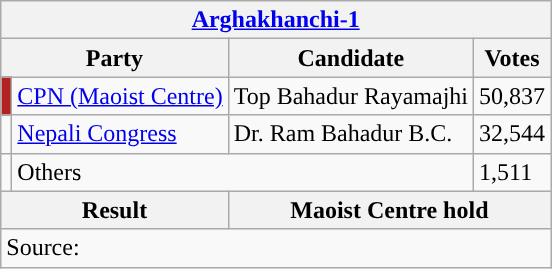<table class="wikitable">
<tr>
<th colspan="4"><a href='#'>Arghakhanchi-1</a></th>
</tr>
<tr>
<th colspan="2">Party</th>
<th>Candidate</th>
<th>Votes</th>
</tr>
<tr>
<td style="background-color:firebrick"></td>
<td><a href='#'>CPN (Maoist Centre)</a></td>
<td>Top Bahadur Rayamajhi</td>
<td>50,837</td>
</tr>
<tr>
<td style="background-color:"></td>
<td><a href='#'>Nepali Congress</a></td>
<td>Dr. Ram Bahadur B.C.</td>
<td>32,544</td>
</tr>
<tr>
<td></td>
<td colspan="2">Others</td>
<td>1,511</td>
</tr>
<tr>
<th colspan="2">Result</th>
<th colspan="2">Maoist Centre hold</th>
</tr>
<tr>
<td colspan="4">Source: </td>
</tr>
</table>
